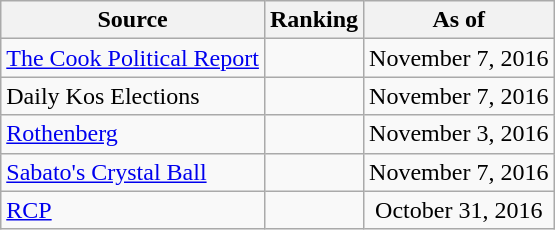<table class="wikitable" style="text-align:center">
<tr>
<th>Source</th>
<th>Ranking</th>
<th>As of</th>
</tr>
<tr>
<td align=left><a href='#'>The Cook Political Report</a></td>
<td></td>
<td>November 7, 2016</td>
</tr>
<tr>
<td align=left>Daily Kos Elections</td>
<td></td>
<td>November 7, 2016</td>
</tr>
<tr>
<td align=left><a href='#'>Rothenberg</a></td>
<td></td>
<td>November 3, 2016</td>
</tr>
<tr>
<td align=left><a href='#'>Sabato's Crystal Ball</a></td>
<td></td>
<td>November 7, 2016</td>
</tr>
<tr>
<td align="left"><a href='#'>RCP</a></td>
<td></td>
<td>October 31, 2016</td>
</tr>
</table>
